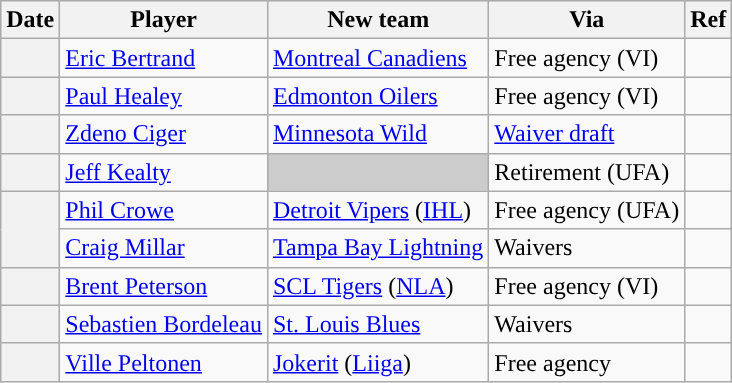<table class="wikitable plainrowheaders">
<tr style="background:#ddd; text-align:center;">
<th>Date</th>
<th>Player</th>
<th>New team</th>
<th>Via</th>
<th>Ref</th>
</tr>
<tr>
<th scope="row"></th>
<td><a href='#'>Eric Bertrand</a></td>
<td><a href='#'>Montreal Canadiens</a></td>
<td>Free agency (VI)</td>
<td></td>
</tr>
<tr>
<th scope="row"></th>
<td><a href='#'>Paul Healey</a></td>
<td><a href='#'>Edmonton Oilers</a></td>
<td>Free agency (VI)</td>
<td></td>
</tr>
<tr>
<th scope="row"></th>
<td><a href='#'>Zdeno Ciger</a></td>
<td><a href='#'>Minnesota Wild</a></td>
<td><a href='#'>Waiver draft</a></td>
<td></td>
</tr>
<tr>
<th scope="row"></th>
<td><a href='#'>Jeff Kealty</a></td>
<td style="background:#ccc"></td>
<td>Retirement (UFA)</td>
<td></td>
</tr>
<tr>
<th scope="row" rowspan=2></th>
<td><a href='#'>Phil Crowe</a></td>
<td><a href='#'>Detroit Vipers</a> (<a href='#'>IHL</a>)</td>
<td>Free agency (UFA)</td>
<td></td>
</tr>
<tr>
<td><a href='#'>Craig Millar</a></td>
<td><a href='#'>Tampa Bay Lightning</a></td>
<td>Waivers</td>
<td></td>
</tr>
<tr>
<th scope="row"></th>
<td><a href='#'>Brent Peterson</a></td>
<td><a href='#'>SCL Tigers</a> (<a href='#'>NLA</a>)</td>
<td>Free agency (VI)</td>
<td></td>
</tr>
<tr>
<th scope="row"></th>
<td><a href='#'>Sebastien Bordeleau</a></td>
<td><a href='#'>St. Louis Blues</a></td>
<td>Waivers</td>
<td></td>
</tr>
<tr>
<th scope="row"></th>
<td><a href='#'>Ville Peltonen</a></td>
<td><a href='#'>Jokerit</a> (<a href='#'>Liiga</a>)</td>
<td>Free agency</td>
<td></td>
</tr>
</table>
